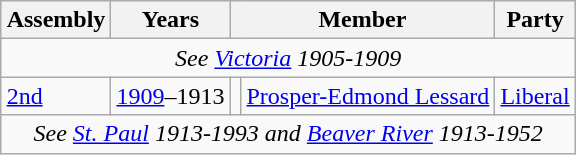<table class=wikitable align=right>
<tr>
<th>Assembly</th>
<th>Years</th>
<th colspan="2">Member</th>
<th>Party</th>
</tr>
<tr>
<td align="center" colspan=5><em>See <a href='#'>Victoria</a> 1905-1909</em></td>
</tr>
<tr>
<td><a href='#'>2nd</a></td>
<td><a href='#'>1909</a>–1913</td>
<td></td>
<td><a href='#'>Prosper-Edmond Lessard</a></td>
<td><a href='#'>Liberal</a></td>
</tr>
<tr>
<td align="center" colspan=5><em>See <a href='#'>St. Paul</a> 1913-1993 and <a href='#'>Beaver River</a> 1913-1952</em></td>
</tr>
</table>
